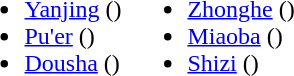<table>
<tr>
<td valign="top"><br><ul><li><a href='#'>Yanjing</a> ()</li><li><a href='#'>Pu'er</a> ()</li><li><a href='#'>Dousha</a> ()</li></ul></td>
<td valign="top"><br><ul><li><a href='#'>Zhonghe</a> ()</li><li><a href='#'>Miaoba</a> ()</li><li><a href='#'>Shizi</a> ()</li></ul></td>
</tr>
</table>
